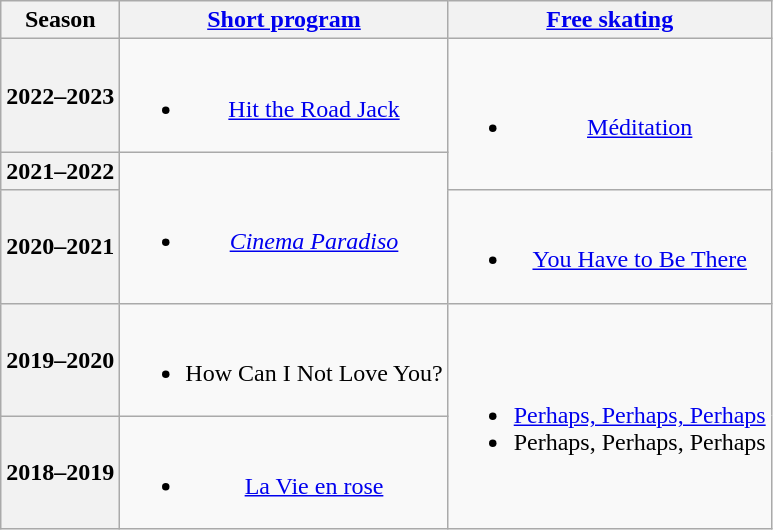<table class=wikitable style=text-align:center>
<tr>
<th>Season</th>
<th><a href='#'>Short program</a></th>
<th><a href='#'>Free skating</a></th>
</tr>
<tr>
<th>2022–2023 <br> </th>
<td><br><ul><li><a href='#'>Hit the Road Jack</a> <br> </li></ul></td>
<td rowspan="2"><br><ul><li><a href='#'>Méditation</a> <br> </li></ul></td>
</tr>
<tr>
<th>2021–2022 <br> </th>
<td rowspan="2"><br><ul><li><em><a href='#'>Cinema Paradiso</a></em> <br> </li></ul></td>
</tr>
<tr>
<th>2020–2021 <br> </th>
<td><br><ul><li><a href='#'>You Have to Be There</a> <br> </li></ul></td>
</tr>
<tr>
<th>2019–2020</th>
<td><br><ul><li>How Can I Not Love You? <br> </li></ul></td>
<td rowspan="2"><br><ul><li><a href='#'>Perhaps, Perhaps, Perhaps</a> <br> </li><li>Perhaps, Perhaps, Perhaps <br> </li></ul></td>
</tr>
<tr>
<th>2018–2019</th>
<td><br><ul><li><a href='#'>La Vie en rose</a> <br> </li></ul></td>
</tr>
</table>
